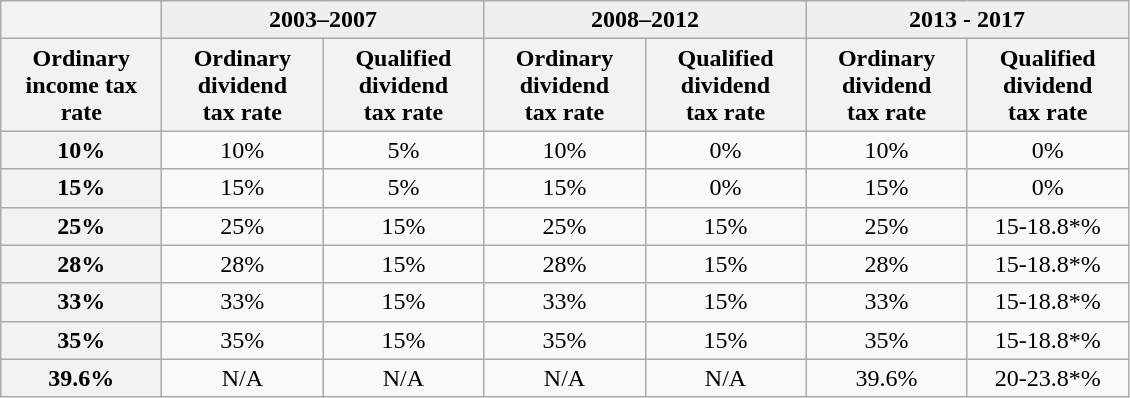<table class="wikitable" style="text-align: center;">
<tr>
<th></th>
<th colspan="2" style="background:#efefef;">2003–2007</th>
<th colspan="2" style="background:#efefef;">2008–2012</th>
<th colspan="3" style="background:#efefef;">2013 - 2017</th>
</tr>
<tr>
<th width="100">Ordinary income tax rate</th>
<th width="100">Ordinary dividend<br>tax rate</th>
<th width="100">Qualified dividend<br>tax rate</th>
<th width="100">Ordinary dividend<br>tax rate</th>
<th width="100">Qualified dividend<br>tax rate</th>
<th width="100">Ordinary dividend<br>tax rate</th>
<th width="100">Qualified dividend<br>tax rate</th>
</tr>
<tr>
<th>10%</th>
<td>10%</td>
<td>5%</td>
<td>10%</td>
<td>0%</td>
<td>10%</td>
<td>0%</td>
</tr>
<tr>
<th>15%</th>
<td>15%</td>
<td>5%</td>
<td>15%</td>
<td>0%</td>
<td>15%</td>
<td>0%</td>
</tr>
<tr>
<th>25%</th>
<td>25%</td>
<td>15%</td>
<td>25%</td>
<td>15%</td>
<td>25%</td>
<td>15-18.8*%</td>
</tr>
<tr>
<th>28%</th>
<td>28%</td>
<td>15%</td>
<td>28%</td>
<td>15%</td>
<td>28%</td>
<td>15-18.8*%</td>
</tr>
<tr>
<th>33%</th>
<td>33%</td>
<td>15%</td>
<td>33%</td>
<td>15%</td>
<td>33%</td>
<td>15-18.8*%</td>
</tr>
<tr>
<th>35%</th>
<td>35%</td>
<td>15%</td>
<td>35%</td>
<td>15%</td>
<td>35%</td>
<td>15-18.8*%</td>
</tr>
<tr>
<th>39.6%</th>
<td>N/A</td>
<td>N/A</td>
<td>N/A</td>
<td>N/A</td>
<td>39.6%</td>
<td>20-23.8*%</td>
</tr>
</table>
